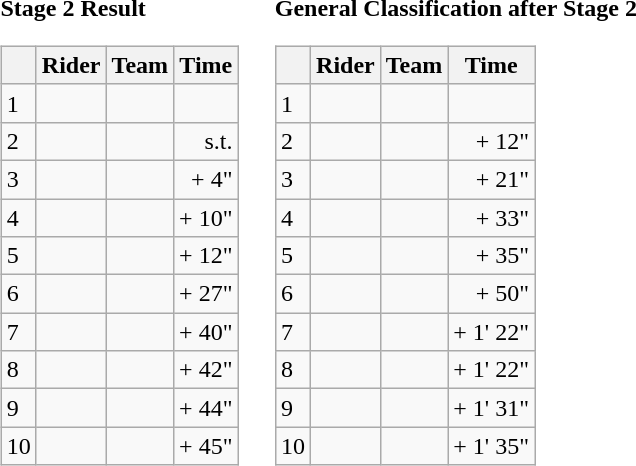<table>
<tr>
<td><strong>Stage 2 Result</strong><br><table class="wikitable">
<tr>
<th></th>
<th>Rider</th>
<th>Team</th>
<th>Time</th>
</tr>
<tr>
<td>1</td>
<td> </td>
<td></td>
<td align="right"></td>
</tr>
<tr>
<td>2</td>
<td></td>
<td></td>
<td align="right">s.t.</td>
</tr>
<tr>
<td>3</td>
<td></td>
<td></td>
<td align="right">+ 4"</td>
</tr>
<tr>
<td>4</td>
<td></td>
<td></td>
<td align="right">+ 10"</td>
</tr>
<tr>
<td>5</td>
<td></td>
<td></td>
<td align="right">+ 12"</td>
</tr>
<tr>
<td>6</td>
<td> </td>
<td></td>
<td align="right">+ 27"</td>
</tr>
<tr>
<td>7</td>
<td></td>
<td></td>
<td align="right">+ 40"</td>
</tr>
<tr>
<td>8</td>
<td></td>
<td></td>
<td align="right">+ 42"</td>
</tr>
<tr>
<td>9</td>
<td></td>
<td></td>
<td align="right">+ 44"</td>
</tr>
<tr>
<td>10</td>
<td></td>
<td></td>
<td align="right">+ 45"</td>
</tr>
</table>
</td>
<td></td>
<td><strong>General Classification after Stage 2</strong><br><table class="wikitable">
<tr>
<th></th>
<th>Rider</th>
<th>Team</th>
<th>Time</th>
</tr>
<tr>
<td>1</td>
<td> </td>
<td></td>
<td align="right"></td>
</tr>
<tr>
<td>2</td>
<td></td>
<td></td>
<td align="right">+ 12"</td>
</tr>
<tr>
<td>3</td>
<td> </td>
<td></td>
<td align="right">+ 21"</td>
</tr>
<tr>
<td>4</td>
<td></td>
<td></td>
<td align="right">+ 33"</td>
</tr>
<tr>
<td>5</td>
<td></td>
<td></td>
<td align="right">+ 35"</td>
</tr>
<tr>
<td>6</td>
<td></td>
<td></td>
<td align="right">+ 50"</td>
</tr>
<tr>
<td>7</td>
<td></td>
<td></td>
<td align="right">+ 1' 22"</td>
</tr>
<tr>
<td>8</td>
<td></td>
<td></td>
<td align="right">+ 1' 22"</td>
</tr>
<tr>
<td>9</td>
<td></td>
<td></td>
<td align="right">+ 1' 31"</td>
</tr>
<tr>
<td>10</td>
<td></td>
<td></td>
<td align="right">+ 1' 35"</td>
</tr>
</table>
</td>
</tr>
</table>
